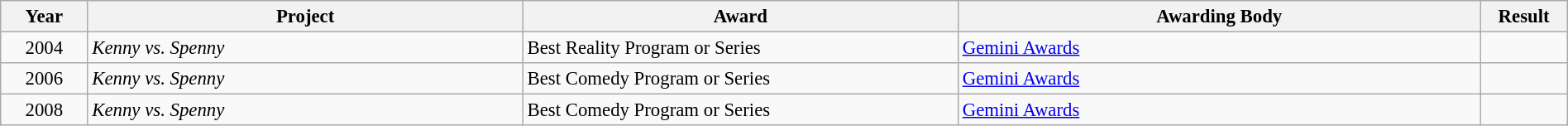<table class="wikitable" width="100%" cellpadding="5" style="font-size: 95%">
<tr>
<th width="5%">Year</th>
<th width="25%">Project</th>
<th width="25%">Award</th>
<th width="30%">Awarding Body</th>
<th width="5%">Result</th>
</tr>
<tr>
<td style="text-align:center;">2004</td>
<td><em>Kenny vs. Spenny</em></td>
<td>Best Reality Program or Series</td>
<td><a href='#'>Gemini Awards</a></td>
<td></td>
</tr>
<tr>
<td style="text-align:center;">2006</td>
<td><em>Kenny vs. Spenny</em></td>
<td>Best Comedy Program or Series</td>
<td><a href='#'>Gemini Awards</a></td>
<td></td>
</tr>
<tr>
<td style="text-align:center;">2008</td>
<td><em>Kenny vs. Spenny</em></td>
<td>Best Comedy Program or Series</td>
<td><a href='#'>Gemini Awards</a></td>
<td></td>
</tr>
</table>
